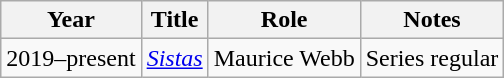<table class="wikitable sortable">
<tr>
<th>Year</th>
<th>Title</th>
<th>Role</th>
<th class="unsortable">Notes</th>
</tr>
<tr>
<td>2019–present</td>
<td><em><a href='#'>Sistas</a></em></td>
<td>Maurice Webb</td>
<td>Series regular</td>
</tr>
</table>
